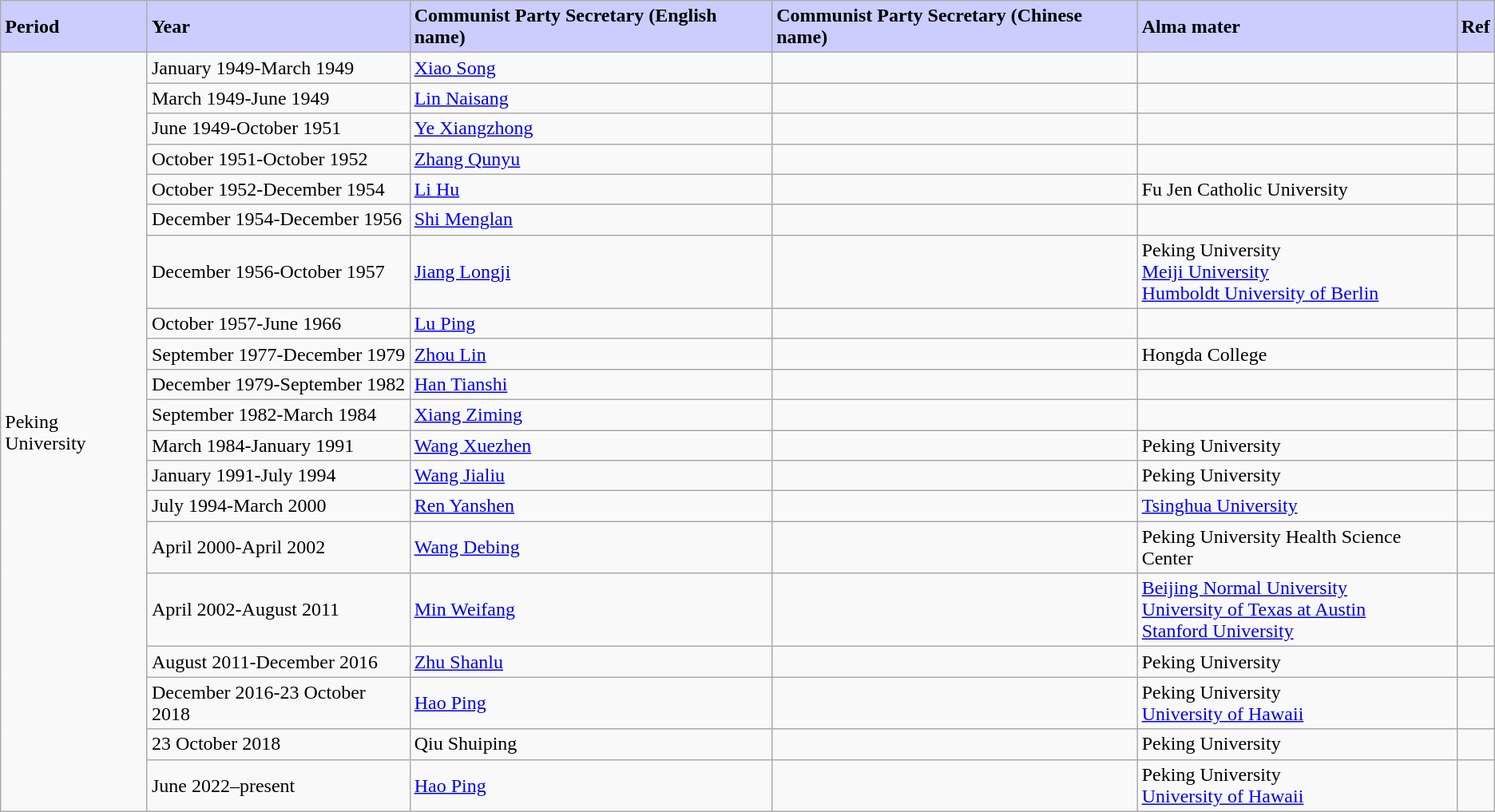<table class="wikitable">
<tr bgcolor="#ccccff">
<td><strong>Period</strong></td>
<td><strong>Year</strong></td>
<td><strong>Communist Party Secretary (English name)</strong></td>
<td><strong>Communist Party Secretary (Chinese name)</strong></td>
<td><strong>Alma mater</strong></td>
<td><strong>Ref</strong></td>
</tr>
<tr>
<td rowspan="20">Peking University</td>
<td>January 1949-March 1949</td>
<td><a href='#'>Xiao Song</a></td>
<td></td>
<td></td>
<td></td>
</tr>
<tr>
<td>March 1949-June 1949</td>
<td><a href='#'>Lin Naisang</a></td>
<td></td>
<td></td>
<td></td>
</tr>
<tr>
<td>June 1949-October 1951</td>
<td><a href='#'>Ye Xiangzhong</a></td>
<td></td>
<td></td>
<td></td>
</tr>
<tr>
<td>October 1951-October 1952</td>
<td><a href='#'>Zhang Qunyu</a></td>
<td></td>
<td></td>
<td></td>
</tr>
<tr>
<td>October 1952-December 1954</td>
<td><a href='#'>Li Hu</a></td>
<td></td>
<td>Fu Jen Catholic University</td>
<td></td>
</tr>
<tr>
<td>December 1954-December 1956</td>
<td><a href='#'>Shi Menglan</a></td>
<td></td>
<td></td>
<td></td>
</tr>
<tr>
<td>December 1956-October 1957</td>
<td><a href='#'>Jiang Longji</a></td>
<td></td>
<td>Peking University<br><a href='#'>Meiji University</a><br><a href='#'>Humboldt University of Berlin</a></td>
<td></td>
</tr>
<tr>
<td>October 1957-June 1966</td>
<td><a href='#'>Lu Ping</a></td>
<td></td>
<td></td>
<td></td>
</tr>
<tr>
<td>September 1977-December 1979</td>
<td><a href='#'>Zhou Lin</a></td>
<td></td>
<td>Hongda College</td>
<td></td>
</tr>
<tr>
<td>December 1979-September 1982</td>
<td><a href='#'>Han Tianshi</a></td>
<td></td>
<td></td>
<td></td>
</tr>
<tr>
<td>September 1982-March 1984</td>
<td><a href='#'>Xiang Ziming</a></td>
<td></td>
<td></td>
<td></td>
</tr>
<tr>
<td>March 1984-January 1991</td>
<td><a href='#'>Wang Xuezhen</a></td>
<td></td>
<td>Peking University</td>
<td></td>
</tr>
<tr>
<td>January 1991-July 1994</td>
<td><a href='#'>Wang Jialiu</a></td>
<td></td>
<td>Peking University</td>
<td></td>
</tr>
<tr>
<td>July 1994-March 2000</td>
<td><a href='#'>Ren Yanshen</a></td>
<td></td>
<td><a href='#'>Tsinghua University</a></td>
<td></td>
</tr>
<tr>
<td>April 2000-April 2002</td>
<td><a href='#'>Wang Debing</a></td>
<td></td>
<td>Peking University Health Science Center</td>
<td></td>
</tr>
<tr>
<td>April 2002-August 2011</td>
<td><a href='#'>Min Weifang</a></td>
<td></td>
<td><a href='#'>Beijing Normal University</a><br><a href='#'>University of Texas at Austin</a><br><a href='#'>Stanford University</a></td>
<td></td>
</tr>
<tr>
<td>August 2011-December 2016</td>
<td><a href='#'>Zhu Shanlu</a></td>
<td></td>
<td>Peking University</td>
<td></td>
</tr>
<tr>
<td>December 2016-23 October 2018</td>
<td><a href='#'>Hao Ping</a></td>
<td></td>
<td>Peking University<br><a href='#'>University of Hawaii</a></td>
<td></td>
</tr>
<tr>
<td>23 October 2018</td>
<td>Qiu Shuiping</td>
<td></td>
<td>Peking University</td>
<td></td>
</tr>
<tr>
<td>June 2022–present</td>
<td><a href='#'>Hao Ping</a></td>
<td></td>
<td>Peking University<br><a href='#'>University of Hawaii</a></td>
<td></td>
</tr>
</table>
